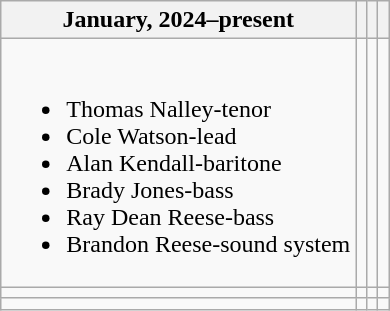<table class="wikitable">
<tr>
<th>January, 2024–present</th>
<th></th>
<th></th>
<th></th>
</tr>
<tr>
<td><br><ul><li>Thomas Nalley-tenor</li><li>Cole Watson-lead</li><li>Alan Kendall-baritone</li><li>Brady Jones-bass</li><li>Ray Dean Reese-bass</li><li>Brandon Reese-sound system</li></ul></td>
<td></td>
<td></td>
<td></td>
</tr>
<tr>
<td></td>
<td></td>
<td></td>
<td></td>
</tr>
<tr>
<td></td>
<td></td>
<td></td>
<td></td>
</tr>
</table>
